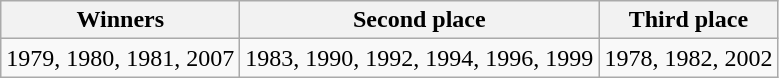<table class="wikitable" border="1">
<tr>
<th>Winners</th>
<th>Second place</th>
<th>Third place</th>
</tr>
<tr>
<td>1979, 1980, 1981, 2007</td>
<td>1983, 1990, 1992, 1994, 1996, 1999</td>
<td>1978, 1982, 2002</td>
</tr>
</table>
